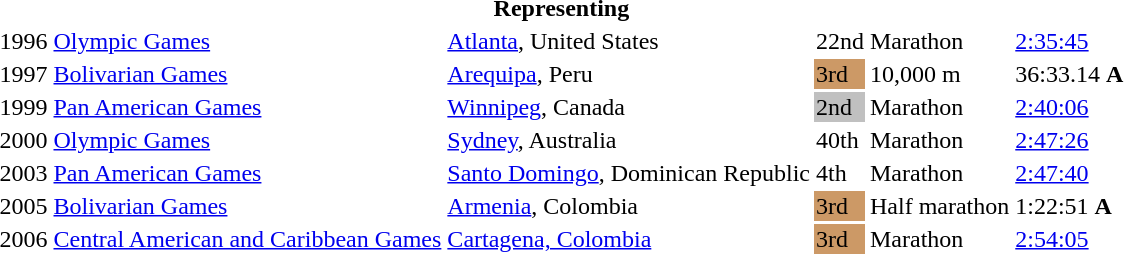<table>
<tr>
<th colspan="6">Representing </th>
</tr>
<tr>
<td>1996</td>
<td><a href='#'>Olympic Games</a></td>
<td><a href='#'>Atlanta</a>, United States</td>
<td>22nd</td>
<td>Marathon</td>
<td><a href='#'>2:35:45</a></td>
</tr>
<tr>
<td>1997</td>
<td><a href='#'>Bolivarian Games</a></td>
<td><a href='#'>Arequipa</a>, Peru</td>
<td bgcolor=cc9966>3rd</td>
<td>10,000 m</td>
<td>36:33.14 <strong>A</strong></td>
</tr>
<tr>
<td>1999</td>
<td><a href='#'>Pan American Games</a></td>
<td><a href='#'>Winnipeg</a>, Canada</td>
<td bgcolor="silver">2nd</td>
<td>Marathon</td>
<td><a href='#'>2:40:06</a></td>
</tr>
<tr>
<td>2000</td>
<td><a href='#'>Olympic Games</a></td>
<td><a href='#'>Sydney</a>, Australia</td>
<td>40th</td>
<td>Marathon</td>
<td><a href='#'>2:47:26</a></td>
</tr>
<tr>
<td>2003</td>
<td><a href='#'>Pan American Games</a></td>
<td><a href='#'>Santo Domingo</a>, Dominican Republic</td>
<td>4th</td>
<td>Marathon</td>
<td><a href='#'>2:47:40</a></td>
</tr>
<tr>
<td>2005</td>
<td><a href='#'>Bolivarian Games</a></td>
<td><a href='#'>Armenia</a>, Colombia</td>
<td bgcolor=cc9966>3rd</td>
<td>Half marathon</td>
<td>1:22:51 <strong>A</strong></td>
</tr>
<tr>
<td>2006</td>
<td><a href='#'>Central American and Caribbean Games</a></td>
<td><a href='#'>Cartagena, Colombia</a></td>
<td bgcolor=cc9966>3rd</td>
<td>Marathon</td>
<td><a href='#'>2:54:05</a></td>
</tr>
</table>
